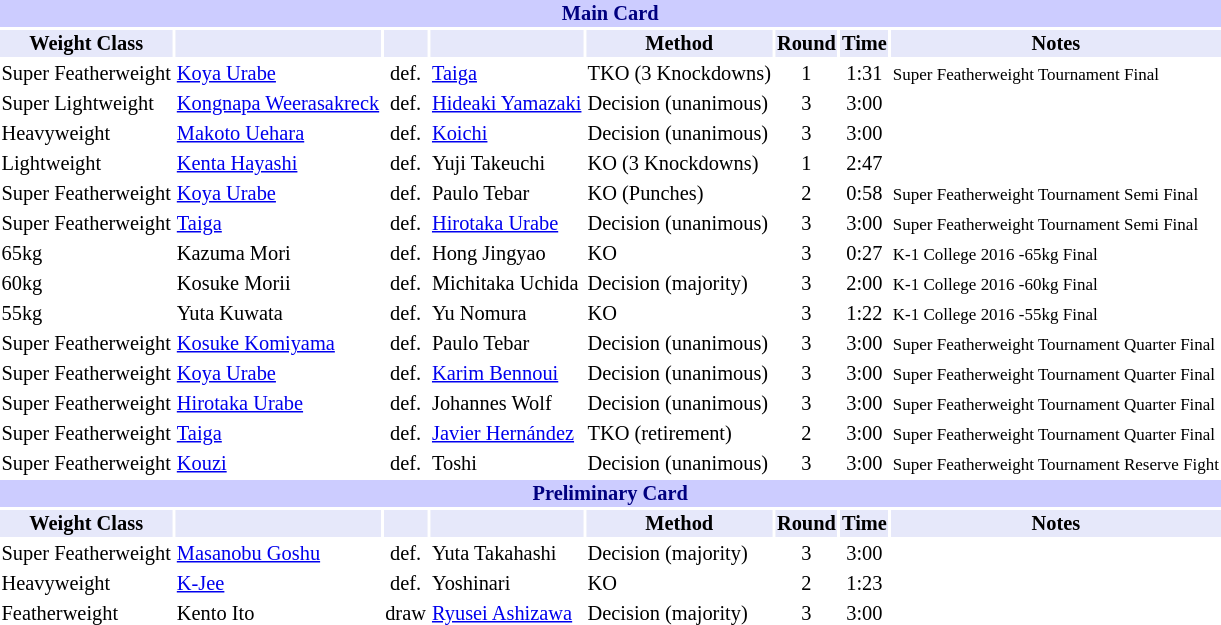<table class="toccolours" style="font-size: 85%;">
<tr>
<th colspan="8" style="background-color: #ccf; color: #000080; text-align: center;"><strong>Main Card</strong></th>
</tr>
<tr>
<th colspan="1" style="background-color: #E6E8FA; color: #000000; text-align: center;">Weight Class</th>
<th colspan="1" style="background-color: #E6E8FA; color: #000000; text-align: center;"></th>
<th colspan="1" style="background-color: #E6E8FA; color: #000000; text-align: center;"></th>
<th colspan="1" style="background-color: #E6E8FA; color: #000000; text-align: center;"></th>
<th colspan="1" style="background-color: #E6E8FA; color: #000000; text-align: center;">Method</th>
<th colspan="1" style="background-color: #E6E8FA; color: #000000; text-align: center;">Round</th>
<th colspan="1" style="background-color: #E6E8FA; color: #000000; text-align: center;">Time</th>
<th colspan="1" style="background-color: #E6E8FA; color: #000000; text-align: center;">Notes</th>
</tr>
<tr>
<td>Super Featherweight</td>
<td> <a href='#'>Koya Urabe</a></td>
<td align=center>def.</td>
<td> <a href='#'>Taiga</a></td>
<td>TKO (3 Knockdowns)</td>
<td align=center>1</td>
<td align=center>1:31</td>
<td><small>Super Featherweight Tournament Final</small></td>
</tr>
<tr>
<td>Super Lightweight</td>
<td> <a href='#'>Kongnapa Weerasakreck</a></td>
<td align=center>def.</td>
<td> <a href='#'>Hideaki Yamazaki</a></td>
<td>Decision (unanimous)</td>
<td align=center>3</td>
<td align=center>3:00</td>
<td></td>
</tr>
<tr>
<td>Heavyweight</td>
<td> <a href='#'>Makoto Uehara</a></td>
<td align=center>def.</td>
<td> <a href='#'>Koichi</a></td>
<td>Decision (unanimous)</td>
<td align=center>3</td>
<td align=center>3:00</td>
<td></td>
</tr>
<tr>
<td>Lightweight</td>
<td> <a href='#'>Kenta Hayashi</a></td>
<td align=center>def.</td>
<td> Yuji Takeuchi</td>
<td>KO (3 Knockdowns)</td>
<td align=center>1</td>
<td align=center>2:47</td>
<td></td>
</tr>
<tr>
<td>Super Featherweight</td>
<td><a href='#'>Koya Urabe</a></td>
<td align=center>def.</td>
<td> Paulo Tebar</td>
<td>KO (Punches)</td>
<td align=center>2</td>
<td align=center>0:58</td>
<td><small>Super Featherweight Tournament Semi Final</small></td>
</tr>
<tr>
<td>Super Featherweight</td>
<td> <a href='#'>Taiga</a></td>
<td align=center>def.</td>
<td> <a href='#'>Hirotaka Urabe</a></td>
<td>Decision (unanimous)</td>
<td align=center>3</td>
<td align=center>3:00</td>
<td><small>Super Featherweight Tournament Semi Final</small></td>
</tr>
<tr>
<td>65kg</td>
<td> Kazuma Mori</td>
<td align=center>def.</td>
<td> Hong Jingyao</td>
<td>KO</td>
<td align=center>3</td>
<td align=center>0:27</td>
<td><small>K-1 College 2016 -65kg Final</small></td>
</tr>
<tr>
<td>60kg</td>
<td> Kosuke Morii</td>
<td align=center>def.</td>
<td> Michitaka Uchida</td>
<td>Decision (majority)</td>
<td align=center>3</td>
<td align=center>2:00</td>
<td><small>K-1 College 2016 -60kg Final</small></td>
</tr>
<tr>
<td>55kg</td>
<td> Yuta Kuwata</td>
<td align=center>def.</td>
<td> Yu Nomura</td>
<td>KO</td>
<td align=center>3</td>
<td align=center>1:22</td>
<td><small>K-1 College 2016 -55kg Final</small></td>
</tr>
<tr>
<td>Super Featherweight</td>
<td> <a href='#'>Kosuke Komiyama</a></td>
<td align=center>def.</td>
<td> Paulo Tebar</td>
<td>Decision (unanimous)</td>
<td align=center>3</td>
<td align=center>3:00</td>
<td><small>Super Featherweight Tournament Quarter Final</small></td>
</tr>
<tr>
<td>Super Featherweight</td>
<td> <a href='#'>Koya Urabe</a></td>
<td align=center>def.</td>
<td> <a href='#'>Karim Bennoui</a></td>
<td>Decision (unanimous)</td>
<td align=center>3</td>
<td align=center>3:00</td>
<td><small>Super Featherweight Tournament Quarter Final</small></td>
</tr>
<tr>
<td>Super Featherweight</td>
<td> <a href='#'>Hirotaka Urabe</a></td>
<td align=center>def.</td>
<td> Johannes Wolf</td>
<td>Decision (unanimous)</td>
<td align=center>3</td>
<td align=center>3:00</td>
<td><small>Super Featherweight Tournament Quarter Final</small></td>
</tr>
<tr>
<td>Super Featherweight</td>
<td> <a href='#'>Taiga</a></td>
<td align=center>def.</td>
<td> <a href='#'>Javier Hernández</a></td>
<td>TKO (retirement)</td>
<td align=center>2</td>
<td align=center>3:00</td>
<td><small>Super Featherweight Tournament Quarter Final</small></td>
</tr>
<tr>
<td>Super Featherweight</td>
<td> <a href='#'>Kouzi</a></td>
<td align=center>def.</td>
<td> Toshi</td>
<td>Decision (unanimous)</td>
<td align=center>3</td>
<td align=center>3:00</td>
<td><small>Super Featherweight Tournament Reserve Fight</small></td>
</tr>
<tr>
<th colspan="8" style="background-color: #ccf; color: #000080; text-align: center;"><strong>Preliminary Card</strong></th>
</tr>
<tr>
<th colspan="1" style="background-color: #E6E8FA; color: #000000; text-align: center;">Weight Class</th>
<th colspan="1" style="background-color: #E6E8FA; color: #000000; text-align: center;"></th>
<th colspan="1" style="background-color: #E6E8FA; color: #000000; text-align: center;"></th>
<th colspan="1" style="background-color: #E6E8FA; color: #000000; text-align: center;"></th>
<th colspan="1" style="background-color: #E6E8FA; color: #000000; text-align: center;">Method</th>
<th colspan="1" style="background-color: #E6E8FA; color: #000000; text-align: center;">Round</th>
<th colspan="1" style="background-color: #E6E8FA; color: #000000; text-align: center;">Time</th>
<th colspan="1" style="background-color: #E6E8FA; color: #000000; text-align: center;">Notes</th>
</tr>
<tr>
<td>Super Featherweight</td>
<td> <a href='#'>Masanobu Goshu</a></td>
<td align=center>def.</td>
<td> Yuta Takahashi</td>
<td>Decision (majority)</td>
<td align=center>3</td>
<td align=center>3:00</td>
<td></td>
</tr>
<tr>
<td>Heavyweight</td>
<td> <a href='#'>K-Jee</a></td>
<td align=center>def.</td>
<td> Yoshinari</td>
<td>KO</td>
<td align=center>2</td>
<td align=center>1:23</td>
<td></td>
</tr>
<tr>
<td>Featherweight</td>
<td> Kento Ito</td>
<td align=center>draw</td>
<td> <a href='#'>Ryusei Ashizawa</a></td>
<td>Decision (majority)</td>
<td align=center>3</td>
<td align=center>3:00</td>
<td></td>
</tr>
<tr>
</tr>
</table>
